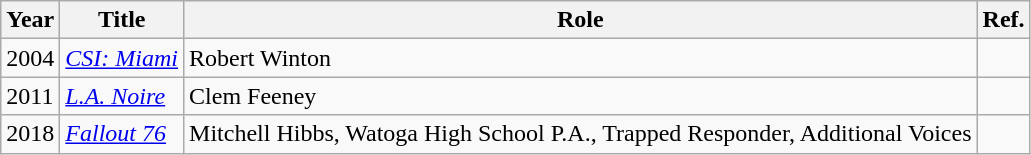<table class="wikitable">
<tr>
<th>Year</th>
<th>Title</th>
<th>Role</th>
<th>Ref.</th>
</tr>
<tr>
<td>2004</td>
<td><em><a href='#'>CSI: Miami</a></em></td>
<td>Robert Winton</td>
<td></td>
</tr>
<tr>
<td>2011</td>
<td><em><a href='#'>L.A. Noire</a></em></td>
<td>Clem Feeney</td>
<td></td>
</tr>
<tr>
<td>2018</td>
<td><em><a href='#'>Fallout 76</a></em></td>
<td>Mitchell Hibbs, Watoga High School P.A., Trapped Responder, Additional Voices</td>
<td></td>
</tr>
</table>
